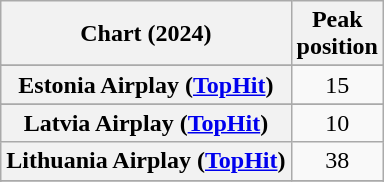<table class="wikitable sortable plainrowheaders" style="text-align:center">
<tr>
<th scope="col">Chart (2024)</th>
<th scope="col">Peak<br>position</th>
</tr>
<tr>
</tr>
<tr>
</tr>
<tr>
</tr>
<tr>
<th scope="row">Estonia Airplay (<a href='#'>TopHit</a>)</th>
<td>15</td>
</tr>
<tr>
</tr>
<tr>
<th scope="row">Latvia Airplay (<a href='#'>TopHit</a>)</th>
<td>10</td>
</tr>
<tr>
<th scope="row">Lithuania Airplay (<a href='#'>TopHit</a>)</th>
<td>38</td>
</tr>
<tr>
</tr>
<tr>
</tr>
<tr>
</tr>
<tr>
</tr>
</table>
